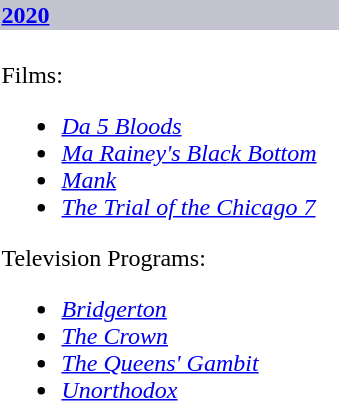<table class="collapsible collapsed">
<tr>
<th style="width:14em; background:#C4C3D0; text-align:left"><a href='#'>2020</a></th>
</tr>
<tr>
<td colspan=2><br>Films:<ul><li><em><a href='#'>Da 5 Bloods</a></em></li><li><em><a href='#'>Ma Rainey's Black Bottom</a></em></li><li><em><a href='#'>Mank</a></em></li><li><em><a href='#'>The Trial of the Chicago 7</a></em></li></ul>Television Programs:<ul><li><em><a href='#'>Bridgerton</a></em></li><li><em><a href='#'>The Crown</a></em></li><li><em><a href='#'>The Queens' Gambit</a></em></li><li><em><a href='#'>Unorthodox</a></em></li></ul></td>
</tr>
</table>
